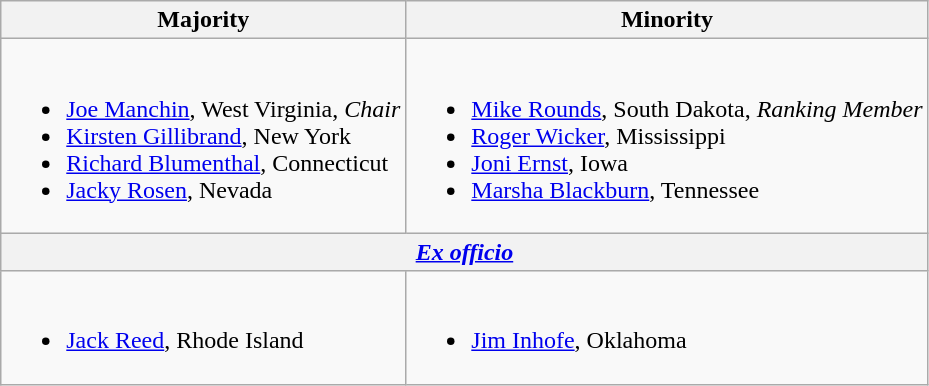<table class=wikitable>
<tr>
<th>Majority</th>
<th>Minority</th>
</tr>
<tr>
<td><br><ul><li><a href='#'>Joe Manchin</a>, West Virginia, <em>Chair</em></li><li><a href='#'>Kirsten Gillibrand</a>, New York</li><li><a href='#'>Richard Blumenthal</a>, Connecticut</li><li><a href='#'>Jacky Rosen</a>, Nevada</li></ul></td>
<td><br><ul><li><a href='#'>Mike Rounds</a>, South Dakota, <em>Ranking Member</em></li><li><a href='#'>Roger Wicker</a>, Mississippi</li><li><a href='#'>Joni Ernst</a>, Iowa</li><li><a href='#'>Marsha Blackburn</a>, Tennessee</li></ul></td>
</tr>
<tr>
<th colspan=2><em><a href='#'>Ex officio</a></em></th>
</tr>
<tr>
<td><br><ul><li><a href='#'>Jack Reed</a>, Rhode Island</li></ul></td>
<td><br><ul><li><a href='#'>Jim Inhofe</a>, Oklahoma</li></ul></td>
</tr>
</table>
